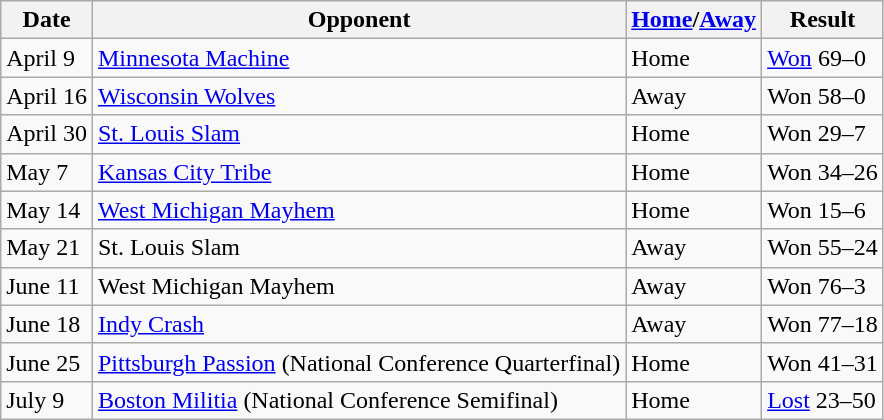<table class="wikitable">
<tr>
<th>Date</th>
<th>Opponent</th>
<th><a href='#'>Home</a>/<a href='#'>Away</a></th>
<th>Result</th>
</tr>
<tr>
<td>April 9</td>
<td><a href='#'>Minnesota Machine</a></td>
<td>Home</td>
<td><a href='#'>Won</a> 69–0</td>
</tr>
<tr>
<td>April 16</td>
<td><a href='#'>Wisconsin Wolves</a></td>
<td>Away</td>
<td>Won 58–0</td>
</tr>
<tr>
<td>April 30</td>
<td><a href='#'>St. Louis Slam</a></td>
<td>Home</td>
<td>Won 29–7</td>
</tr>
<tr>
<td>May 7</td>
<td><a href='#'>Kansas City Tribe</a></td>
<td>Home</td>
<td>Won 34–26</td>
</tr>
<tr>
<td>May 14</td>
<td><a href='#'>West Michigan Mayhem</a></td>
<td>Home</td>
<td>Won 15–6</td>
</tr>
<tr>
<td>May 21</td>
<td>St. Louis Slam</td>
<td>Away</td>
<td>Won 55–24</td>
</tr>
<tr>
<td>June 11</td>
<td>West Michigan Mayhem</td>
<td>Away</td>
<td>Won 76–3</td>
</tr>
<tr>
<td>June 18</td>
<td><a href='#'>Indy Crash</a></td>
<td>Away</td>
<td>Won 77–18</td>
</tr>
<tr>
<td>June 25</td>
<td><a href='#'>Pittsburgh Passion</a> (National Conference Quarterfinal)</td>
<td>Home</td>
<td>Won 41–31</td>
</tr>
<tr>
<td>July 9</td>
<td><a href='#'>Boston Militia</a> (National Conference Semifinal)</td>
<td>Home</td>
<td><a href='#'>Lost</a> 23–50</td>
</tr>
</table>
